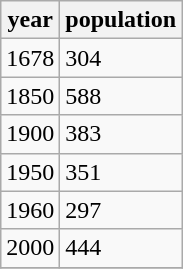<table class="wikitable">
<tr>
<th>year</th>
<th>population</th>
</tr>
<tr>
<td>1678</td>
<td>304</td>
</tr>
<tr>
<td>1850</td>
<td>588</td>
</tr>
<tr>
<td>1900</td>
<td>383</td>
</tr>
<tr>
<td>1950</td>
<td>351</td>
</tr>
<tr>
<td>1960</td>
<td>297</td>
</tr>
<tr>
<td>2000</td>
<td>444</td>
</tr>
<tr>
</tr>
</table>
